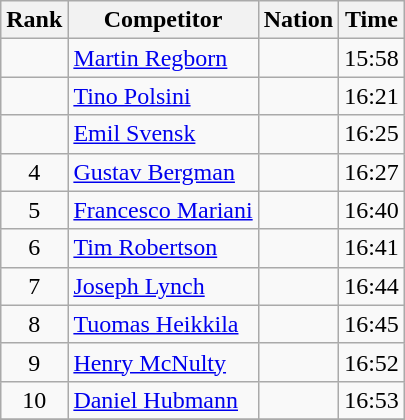<table class="wikitable sortable" style="text-align:left">
<tr>
<th data-sort-type="number">Rank</th>
<th class="unsortable">Competitor</th>
<th>Nation</th>
<th>Time</th>
</tr>
<tr>
<td style="text-align:center"></td>
<td><a href='#'>Martin Regborn</a></td>
<td></td>
<td style="text-align:right">15:58</td>
</tr>
<tr>
<td style="text-align:center"></td>
<td><a href='#'>Tino Polsini</a></td>
<td></td>
<td style="text-align:right">16:21</td>
</tr>
<tr>
<td style="text-align:center"></td>
<td><a href='#'>Emil Svensk</a></td>
<td></td>
<td style="text-align:right">16:25</td>
</tr>
<tr>
<td style="text-align:center">4</td>
<td><a href='#'>Gustav Bergman</a></td>
<td></td>
<td style="text-align:right">16:27</td>
</tr>
<tr>
<td style="text-align:center">5</td>
<td><a href='#'>Francesco Mariani</a></td>
<td></td>
<td style="text-align:right">16:40</td>
</tr>
<tr>
<td style="text-align:center">6</td>
<td><a href='#'>Tim Robertson</a></td>
<td></td>
<td style="text-align:right">16:41</td>
</tr>
<tr>
<td style="text-align:center">7</td>
<td><a href='#'>Joseph Lynch</a></td>
<td></td>
<td style="text-align:right">16:44</td>
</tr>
<tr>
<td style="text-align:center">8</td>
<td><a href='#'>Tuomas Heikkila</a></td>
<td></td>
<td style="text-align:right">16:45</td>
</tr>
<tr>
<td style="text-align:center">9</td>
<td><a href='#'>Henry McNulty</a></td>
<td></td>
<td style="text-align:right">16:52</td>
</tr>
<tr>
<td style="text-align:center">10</td>
<td><a href='#'>Daniel Hubmann</a></td>
<td></td>
<td style="text-align:right">16:53</td>
</tr>
<tr>
</tr>
</table>
